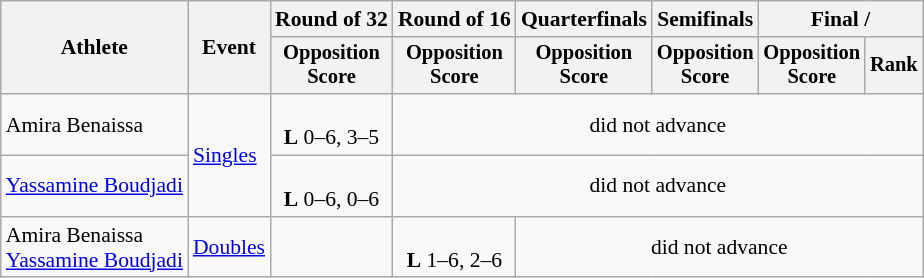<table class=wikitable style="font-size:90%">
<tr>
<th rowspan="2">Athlete</th>
<th rowspan="2">Event</th>
<th>Round of 32</th>
<th>Round of 16</th>
<th>Quarterfinals</th>
<th>Semifinals</th>
<th colspan=2>Final / </th>
</tr>
<tr style="font-size:95%">
<th>Opposition<br>Score</th>
<th>Opposition<br>Score</th>
<th>Opposition<br>Score</th>
<th>Opposition<br>Score</th>
<th>Opposition<br>Score</th>
<th>Rank</th>
</tr>
<tr align=center>
<td align=left>Amira Benaissa</td>
<td align=left rowspan=2><a href='#'>Singles</a></td>
<td><br><strong>L</strong> 0–6, 3–5</td>
<td colspan=5>did not advance</td>
</tr>
<tr align=center>
<td align=left><a href='#'>Yassamine Boudjadi</a></td>
<td><br><strong>L</strong> 0–6, 0–6</td>
<td colspan=5>did not advance</td>
</tr>
<tr align=center>
<td align=left>Amira Benaissa<br><a href='#'>Yassamine Boudjadi</a></td>
<td align=left><a href='#'>Doubles</a></td>
<td></td>
<td><br><strong>L</strong> 1–6, 2–6</td>
<td colspan=4>did not advance</td>
</tr>
</table>
